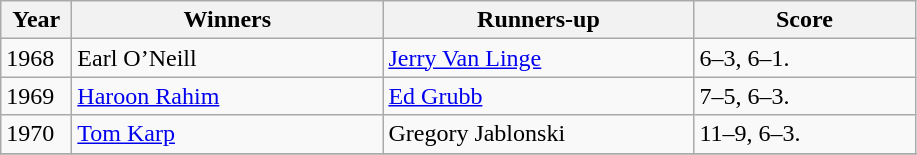<table class="wikitable">
<tr>
<th style="width:40px">Year</th>
<th style="width:200px">Winners</th>
<th style="width:200px">Runners-up</th>
<th style="width:140px" class="unsortable">Score</th>
</tr>
<tr>
<td>1968</td>
<td> Earl O’Neill</td>
<td> <a href='#'>Jerry Van Linge</a></td>
<td>6–3, 6–1.</td>
</tr>
<tr>
<td>1969</td>
<td> <a href='#'>Haroon Rahim</a></td>
<td> <a href='#'>Ed Grubb</a></td>
<td>7–5, 6–3.</td>
</tr>
<tr>
<td>1970</td>
<td> <a href='#'>Tom Karp</a></td>
<td> Gregory Jablonski</td>
<td>11–9, 6–3.</td>
</tr>
<tr>
</tr>
</table>
